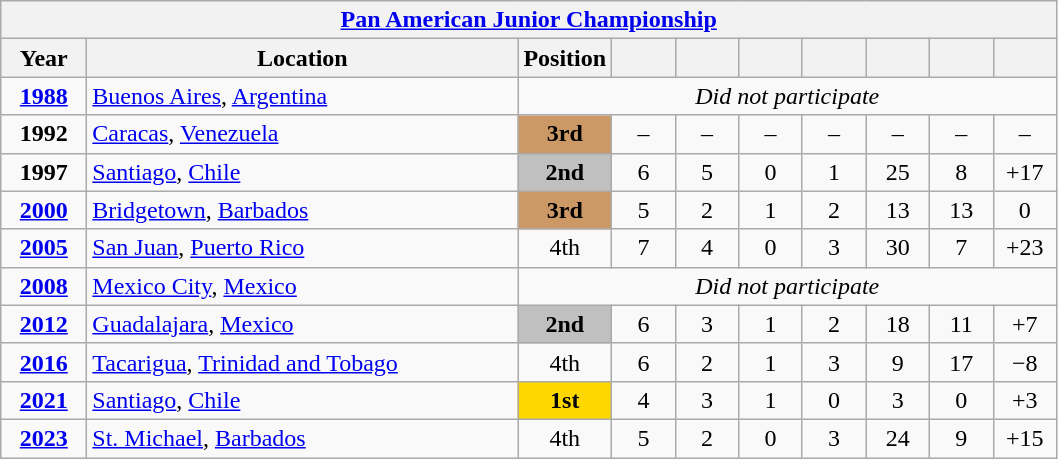<table class="wikitable" style="text-align: center;">
<tr>
<th colspan=11><a href='#'>Pan American Junior Championship</a></th>
</tr>
<tr>
<th style="width: 50px;">Year</th>
<th style="width: 280px;">Location</th>
<th style="width: 50px;">Position</th>
<th style="width: 35px;"></th>
<th style="width: 35px;"></th>
<th style="width: 35px;"></th>
<th style="width: 35px;"></th>
<th style="width: 35px;"></th>
<th style="width: 35px;"></th>
<th style="width: 35px;"></th>
</tr>
<tr>
<td><strong><a href='#'>1988</a></strong></td>
<td style="text-align: left;"> <a href='#'>Buenos Aires</a>, <a href='#'>Argentina</a></td>
<td colspan=9><em>Did not participate</em></td>
</tr>
<tr>
<td><strong>1992</strong></td>
<td style="text-align: left;"> <a href='#'>Caracas</a>, <a href='#'>Venezuela</a></td>
<td style="background-color: #cc9966"><strong>3rd</strong></td>
<td>–</td>
<td>–</td>
<td>–</td>
<td>–</td>
<td>–</td>
<td>–</td>
<td>–</td>
</tr>
<tr>
<td><strong>1997</strong></td>
<td style="text-align: left;"> <a href='#'>Santiago</a>, <a href='#'>Chile</a></td>
<td style="background-color: silver"><strong>2nd</strong></td>
<td>6</td>
<td>5</td>
<td>0</td>
<td>1</td>
<td>25</td>
<td>8</td>
<td>+17</td>
</tr>
<tr>
<td><strong><a href='#'>2000</a></strong></td>
<td style="text-align: left;"> <a href='#'>Bridgetown</a>, <a href='#'>Barbados</a></td>
<td style="background-color: #cc9966"><strong>3rd</strong></td>
<td>5</td>
<td>2</td>
<td>1</td>
<td>2</td>
<td>13</td>
<td>13</td>
<td>0</td>
</tr>
<tr>
<td><strong><a href='#'>2005</a></strong></td>
<td style="text-align: left;"> <a href='#'>San Juan</a>, <a href='#'>Puerto Rico</a></td>
<td>4th</td>
<td>7</td>
<td>4</td>
<td>0</td>
<td>3</td>
<td>30</td>
<td>7</td>
<td>+23</td>
</tr>
<tr>
<td><strong><a href='#'>2008</a></strong></td>
<td style="text-align: left;"> <a href='#'>Mexico City</a>, <a href='#'>Mexico</a></td>
<td colspan=9><em>Did not participate</em></td>
</tr>
<tr>
<td><strong><a href='#'>2012</a></strong></td>
<td style="text-align: left;"> <a href='#'>Guadalajara</a>, <a href='#'>Mexico</a></td>
<td style="background-color: silver"><strong>2nd</strong></td>
<td>6</td>
<td>3</td>
<td>1</td>
<td>2</td>
<td>18</td>
<td>11</td>
<td>+7</td>
</tr>
<tr>
<td><strong><a href='#'>2016</a></strong></td>
<td style="text-align: left;"> <a href='#'>Tacarigua</a>, <a href='#'>Trinidad and Tobago</a></td>
<td>4th</td>
<td>6</td>
<td>2</td>
<td>1</td>
<td>3</td>
<td>9</td>
<td>17</td>
<td>−8</td>
</tr>
<tr>
<td><strong><a href='#'>2021</a></strong></td>
<td style="text-align: left;"> <a href='#'>Santiago</a>, <a href='#'>Chile</a></td>
<td style="background-color: gold"><strong>1st</strong></td>
<td>4</td>
<td>3</td>
<td>1</td>
<td>0</td>
<td>3</td>
<td>0</td>
<td>+3</td>
</tr>
<tr>
<td><strong><a href='#'>2023</a></strong></td>
<td style="text-align: left;"> <a href='#'>St. Michael</a>, <a href='#'>Barbados</a></td>
<td>4th</td>
<td>5</td>
<td>2</td>
<td>0</td>
<td>3</td>
<td>24</td>
<td>9</td>
<td>+15</td>
</tr>
</table>
